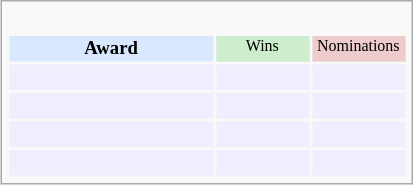<table class="infobox" style="width: 22em; text-align: left; font-size: 78%; vertical-align: middle;">
<tr>
<td colspan="3" style="text-align:center;"> <br> </td>
</tr>
<tr style="background:#d9e8ff; text-align:center;">
<th style="vertical-align: middle;">Award</th>
<td style="background:#cec; font-size:8pt; width:60px;">Wins</td>
<td style="background:#ecc; font-size:8pt; width:60px;">Nominations</td>
</tr>
<tr style="background:#eef;">
<td style="text-align:center;"><br></td>
<td></td>
<td></td>
</tr>
<tr style="background:#eef;">
<td style="text-align:center;"><br></td>
<td></td>
<td></td>
</tr>
<tr style="background:#eef;">
<td style="text-align:center;"><br></td>
<td></td>
<td></td>
</tr>
<tr style="background:#eef;">
<td style="text-align:center;"><br></td>
<td></td>
<td></td>
</tr>
</table>
